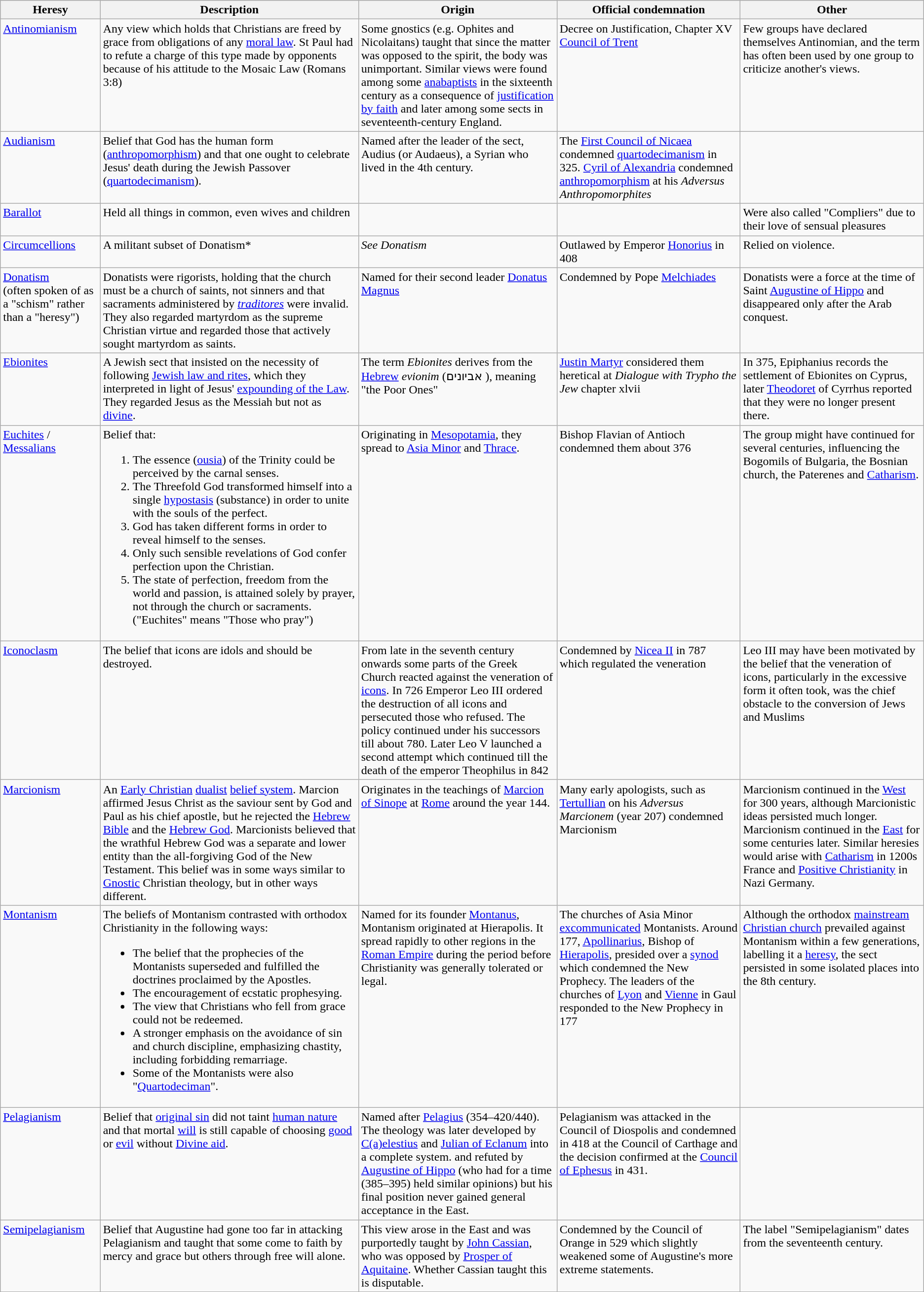<table class="wikitable">
<tr style="background:#ccc;">
<th>Heresy</th>
<th>Description</th>
<th>Origin</th>
<th>Official condemnation</th>
<th>Other</th>
</tr>
<tr valign="top">
<td><a href='#'>Antinomianism</a></td>
<td>Any view which holds that Christians are freed by grace from obligations of any <a href='#'>moral law</a>. St Paul had to refute a charge of this type made by opponents because of his attitude to the Mosaic Law (Romans 3:8)</td>
<td>Some gnostics (e.g. Ophites and Nicolaitans) taught that since the matter was opposed to the spirit, the body was unimportant. Similar views were found among some <a href='#'>anabaptists</a> in the sixteenth century as a consequence of <a href='#'>justification by faith</a> and later among some sects in seventeenth-century England.</td>
<td>Decree on Justification, Chapter XV <a href='#'>Council of Trent</a></td>
<td>Few groups have declared themselves Antinomian, and the term has often been used by one group to criticize another's views.</td>
</tr>
<tr valign="top">
<td><a href='#'>Audianism</a></td>
<td>Belief that God has the human form (<a href='#'>anthropomorphism</a>) and that one ought to celebrate Jesus' death during the Jewish Passover (<a href='#'>quartodecimanism</a>).</td>
<td>Named after the leader of the sect, Audius (or Audaeus), a Syrian who lived in the 4th century.</td>
<td>The <a href='#'>First Council of Nicaea</a> condemned <a href='#'>quartodecimanism</a> in 325. <a href='#'>Cyril of Alexandria</a> condemned <a href='#'>anthropomorphism</a> at his <em>Adversus Anthropomorphites</em></td>
<td></td>
</tr>
<tr valign="top">
<td><a href='#'>Barallot</a></td>
<td>Held all things in common, even wives and children</td>
<td></td>
<td></td>
<td>Were also called "Compliers" due to their love of sensual pleasures</td>
</tr>
<tr valign="top">
<td><a href='#'>Circumcellions</a></td>
<td>A militant subset of Donatism*</td>
<td><em>See Donatism</em></td>
<td>Outlawed by Emperor <a href='#'>Honorius</a> in 408</td>
<td>Relied on violence.</td>
</tr>
<tr valign="top">
<td><a href='#'>Donatism</a> <br>(often spoken of as a "schism" rather than a "heresy")</td>
<td>Donatists were rigorists, holding that the church must be a church of saints, not sinners and that sacraments administered by <em><a href='#'>traditores</a></em> were invalid. They also regarded martyrdom as the supreme Christian virtue and regarded those that actively sought martyrdom as saints.</td>
<td>Named for their second leader <a href='#'>Donatus Magnus</a></td>
<td>Condemned by Pope <a href='#'>Melchiades</a></td>
<td>Donatists were a force at the time of Saint <a href='#'>Augustine of Hippo</a> and disappeared only after the Arab conquest.</td>
</tr>
<tr valign="top">
<td><a href='#'>Ebionites</a></td>
<td>A Jewish sect that insisted on the necessity of following <a href='#'>Jewish law and rites</a>, which they interpreted in light of Jesus' <a href='#'>expounding of the Law</a>. They regarded Jesus as the Messiah but not as <a href='#'>divine</a>.</td>
<td>The term <em>Ebionites</em> derives from the <a href='#'>Hebrew</a> <em>evionim</em> (אביונים ), meaning "the Poor Ones"</td>
<td><a href='#'>Justin Martyr</a> considered them heretical at <em>Dialogue with Trypho the Jew</em> chapter xlvii</td>
<td>In 375, Epiphanius records the settlement of Ebionites on Cyprus, later <a href='#'>Theodoret</a> of Cyrrhus reported that they were no longer present there.</td>
</tr>
<tr valign="top">
<td><a href='#'>Euchites</a> / <a href='#'>Messalians</a></td>
<td>Belief that:<br><ol><li>The essence (<a href='#'>ousia</a>) of the Trinity could be perceived by the carnal senses.</li><li>The Threefold God transformed himself into a single <a href='#'>hypostasis</a> (substance) in order to unite with the souls of the perfect.</li><li>God has taken different forms in order to reveal himself to the senses.</li><li>Only such sensible revelations of God confer perfection upon the Christian.</li><li>The state of perfection, freedom from the world and passion, is attained solely by prayer, not through the church or sacraments. ("Euchites" means "Those who pray")</li></ol></td>
<td>Originating in <a href='#'>Mesopotamia</a>, they spread to <a href='#'>Asia Minor</a> and <a href='#'>Thrace</a>.</td>
<td>Bishop Flavian of Antioch condemned them about 376</td>
<td>The group might have continued for several centuries, influencing the Bogomils of Bulgaria, the Bosnian church, the Paterenes and <a href='#'>Catharism</a>.</td>
</tr>
<tr valign="top">
<td><a href='#'>Iconoclasm</a></td>
<td>The belief that icons are idols and should be destroyed.</td>
<td>From late in the seventh century onwards some parts of the Greek Church reacted against the veneration of <a href='#'>icons</a>. In 726 Emperor Leo III ordered the destruction of all icons and persecuted those who refused. The policy continued under his successors till about 780. Later Leo V launched a second attempt which continued till the death of the emperor Theophilus in 842</td>
<td>Condemned by <a href='#'>Nicea II</a> in 787 which regulated the veneration</td>
<td>Leo III may have been motivated by the belief that the veneration of icons, particularly in the excessive form it often took, was the chief obstacle to the conversion of Jews and Muslims</td>
</tr>
<tr valign="top">
<td><a href='#'>Marcionism</a></td>
<td>An <a href='#'>Early Christian</a> <a href='#'>dualist</a> <a href='#'>belief system</a>. Marcion affirmed Jesus Christ as the saviour sent by God and Paul as his chief apostle, but he rejected the <a href='#'>Hebrew Bible</a> and the <a href='#'>Hebrew God</a>. Marcionists believed that the wrathful Hebrew God was a separate and lower entity than the all-forgiving God of the New Testament. This belief was in some ways similar to <a href='#'>Gnostic</a> Christian theology, but in other ways different.</td>
<td>Originates in the teachings of <a href='#'>Marcion of Sinope</a> at <a href='#'>Rome</a> around the year 144.</td>
<td>Many early apologists, such as <a href='#'>Tertullian</a> on his <em>Adversus Marcionem</em> (year 207) condemned Marcionism</td>
<td>Marcionism continued in the <a href='#'>West</a> for 300 years, although Marcionistic ideas persisted much longer. Marcionism continued in the <a href='#'>East</a> for some centuries later. Similar heresies would arise with <a href='#'>Catharism</a> in 1200s France and <a href='#'>Positive Christianity</a> in Nazi Germany.</td>
</tr>
<tr valign="top">
<td><a href='#'>Montanism</a></td>
<td>The beliefs of Montanism contrasted with orthodox Christianity in the following ways:<br><ul><li>The belief that the prophecies of the Montanists superseded and fulfilled the doctrines proclaimed by the Apostles.</li><li>The encouragement of ecstatic prophesying.</li><li>The view that Christians who fell from grace could not be redeemed.</li><li>A stronger emphasis on the avoidance of sin and church discipline, emphasizing chastity, including forbidding remarriage.</li><li>Some of the Montanists were also "<a href='#'>Quartodeciman</a>".</li></ul></td>
<td>Named for its founder <a href='#'>Montanus</a>, Montanism originated at Hierapolis. It spread rapidly to other regions in the <a href='#'>Roman Empire</a> during the period before Christianity was generally tolerated or legal.</td>
<td>The churches of Asia Minor <a href='#'>excommunicated</a> Montanists. Around 177, <a href='#'>Apollinarius</a>, Bishop of <a href='#'>Hierapolis</a>, presided over a <a href='#'>synod</a> which condemned the New Prophecy. The leaders of the churches of <a href='#'>Lyon</a> and <a href='#'>Vienne</a> in Gaul responded to the New Prophecy in 177</td>
<td>Although the orthodox <a href='#'>mainstream Christian church</a> prevailed against Montanism within a few generations, labelling it a <a href='#'>heresy</a>, the sect persisted in some isolated places into the 8th century.</td>
</tr>
<tr valign="top">
<td><a href='#'>Pelagianism</a></td>
<td>Belief that <a href='#'>original sin</a> did not taint <a href='#'>human nature</a> and that mortal <a href='#'>will</a> is still capable of choosing <a href='#'>good</a> or <a href='#'>evil</a> without <a href='#'>Divine aid</a>.</td>
<td>Named after <a href='#'>Pelagius</a> (354–420/440). The theology was later developed by <a href='#'>C(a)elestius</a> and <a href='#'>Julian of Eclanum</a> into a complete system. and refuted by <a href='#'>Augustine of Hippo</a> (who had for a time (385–395) held similar opinions) but his final position never gained general acceptance in the East.</td>
<td>Pelagianism was attacked in the Council of Diospolis and condemned in 418 at the Council of Carthage and the decision confirmed at the <a href='#'>Council of Ephesus</a> in 431.</td>
<td></td>
</tr>
<tr valign="top">
<td><a href='#'>Semipelagianism</a></td>
<td>Belief that Augustine had gone too far in attacking Pelagianism and taught that some come to faith by mercy and grace but others through free will alone.</td>
<td>This view arose in the East and was purportedly taught by <a href='#'>John Cassian</a>, who was opposed by <a href='#'>Prosper of Aquitaine</a>. Whether Cassian taught this is disputable.</td>
<td>Condemned by the Council of Orange in 529 which slightly weakened some of Augustine's more extreme statements.</td>
<td>The label "Semipelagianism" dates from the seventeenth century.</td>
</tr>
</table>
